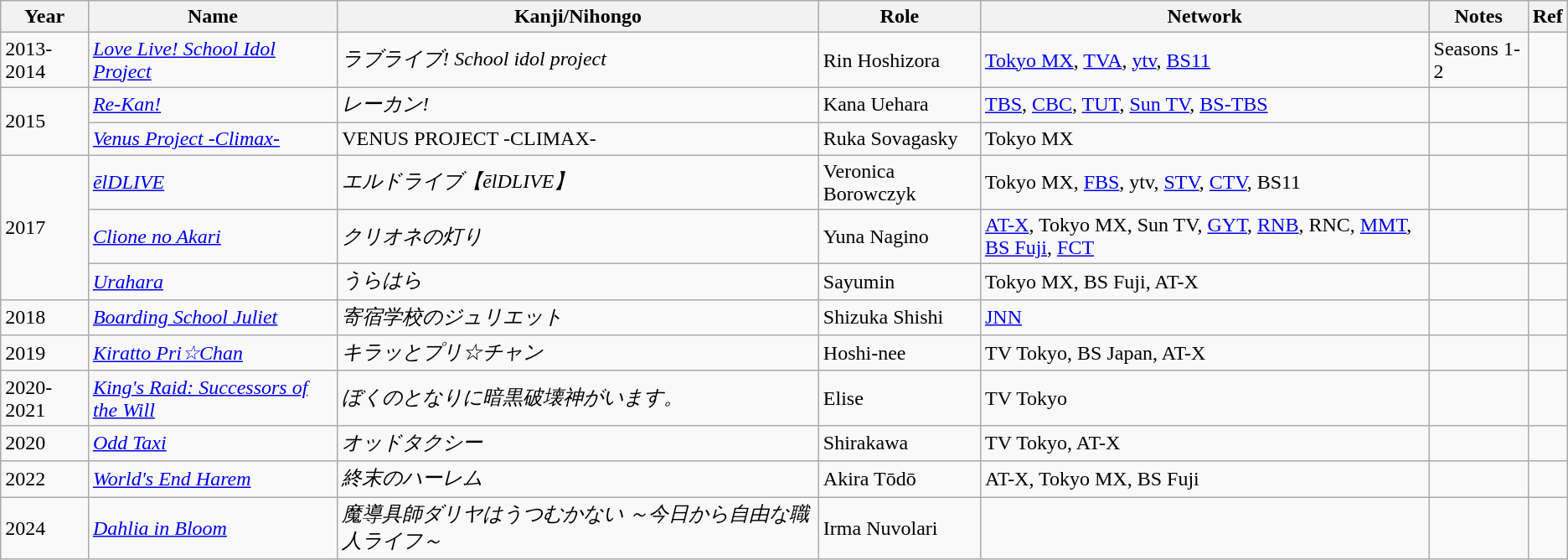<table class="wikitable sortable">
<tr>
<th>Year</th>
<th>Name</th>
<th>Kanji/Nihongo</th>
<th>Role</th>
<th>Network</th>
<th>Notes</th>
<th>Ref</th>
</tr>
<tr>
<td>2013-2014</td>
<td><em><a href='#'>Love Live! School Idol Project</a></em></td>
<td><em>ラブライブ! School idol project</em></td>
<td>Rin Hoshizora</td>
<td><a href='#'>Tokyo MX</a>, <a href='#'>TVA</a>, <a href='#'>ytv</a>, <a href='#'>BS11</a></td>
<td>Seasons 1-2</td>
<td></td>
</tr>
<tr>
<td rowspan="2">2015</td>
<td><em><a href='#'>Re-Kan!</a></em></td>
<td><em>レーカン!</em></td>
<td>Kana Uehara</td>
<td><a href='#'>TBS</a>, <a href='#'>CBC</a>, <a href='#'>TUT</a>, <a href='#'>Sun TV</a>, <a href='#'>BS-TBS</a></td>
<td></td>
<td></td>
</tr>
<tr>
<td><em><a href='#'>Venus Project -Climax-</a></em></td>
<td>VENUS PROJECT -CLIMAX-</td>
<td>Ruka Sovagasky</td>
<td>Tokyo MX</td>
<td></td>
<td></td>
</tr>
<tr>
<td rowspan="3">2017</td>
<td><em><a href='#'>ēlDLIVE</a></em></td>
<td><em>エルドライブ【ēlDLIVE】</em></td>
<td>Veronica Borowczyk</td>
<td>Tokyo MX, <a href='#'>FBS</a>, ytv, <a href='#'>STV</a>, <a href='#'>CTV</a>, BS11</td>
<td></td>
<td></td>
</tr>
<tr>
<td><em><a href='#'>Clione no Akari</a></em></td>
<td><em>クリオネの灯り</em></td>
<td>Yuna Nagino</td>
<td><a href='#'>AT-X</a>, Tokyo MX, Sun TV, <a href='#'>GYT</a>, <a href='#'>RNB</a>, RNC, <a href='#'>MMT</a>, <a href='#'>BS Fuji</a>, <a href='#'>FCT</a></td>
<td></td>
<td></td>
</tr>
<tr>
<td><em><a href='#'>Urahara</a></em></td>
<td><em>うらはら</em></td>
<td>Sayumin</td>
<td>Tokyo MX, BS Fuji, AT-X</td>
<td></td>
<td></td>
</tr>
<tr>
<td>2018</td>
<td><em><a href='#'>Boarding School Juliet</a></em></td>
<td><em>寄宿学校のジュリエット</em></td>
<td>Shizuka Shishi</td>
<td><a href='#'>JNN</a></td>
<td></td>
<td></td>
</tr>
<tr>
<td>2019</td>
<td><em><a href='#'>Kiratto Pri☆Chan</a></em></td>
<td><em>キラッとプリ☆チャン</em></td>
<td>Hoshi-nee</td>
<td>TV Tokyo, BS Japan, AT-X</td>
<td></td>
<td></td>
</tr>
<tr>
<td>2020-2021</td>
<td><em><a href='#'>King's Raid: Successors of the Will</a></em></td>
<td><em>ぼくのとなりに暗黒破壊神がいます。</em></td>
<td>Elise</td>
<td>TV Tokyo</td>
<td></td>
<td></td>
</tr>
<tr>
<td>2020</td>
<td><em><a href='#'>Odd Taxi</a></em></td>
<td><em>オッドタクシー</em></td>
<td>Shirakawa</td>
<td>TV Tokyo, AT-X</td>
<td></td>
<td></td>
</tr>
<tr>
<td>2022</td>
<td><em><a href='#'>World's End Harem</a></em></td>
<td><em>終末のハーレム</em></td>
<td>Akira Tōdō</td>
<td>AT-X, Tokyo MX, BS Fuji</td>
<td></td>
<td></td>
</tr>
<tr>
<td>2024</td>
<td><em><a href='#'>Dahlia in Bloom</a></em></td>
<td><em>魔導具師ダリヤはうつむかない ～今日から自由な職人ライフ～</em></td>
<td>Irma Nuvolari</td>
<td></td>
<td></td>
<td></td>
</tr>
</table>
